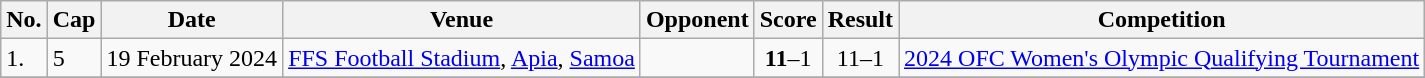<table class="wikitable">
<tr>
<th>No.</th>
<th>Cap</th>
<th>Date</th>
<th>Venue</th>
<th>Opponent</th>
<th>Score</th>
<th>Result</th>
<th>Competition</th>
</tr>
<tr>
<td>1.</td>
<td>5</td>
<td>19 February 2024</td>
<td><a href='#'>FFS Football Stadium</a>, <a href='#'>Apia</a>, <a href='#'>Samoa</a></td>
<td></td>
<td align=center><strong>11</strong>–1</td>
<td align=center>11–1</td>
<td><a href='#'>2024 OFC Women's Olympic Qualifying Tournament</a></td>
</tr>
<tr>
</tr>
</table>
